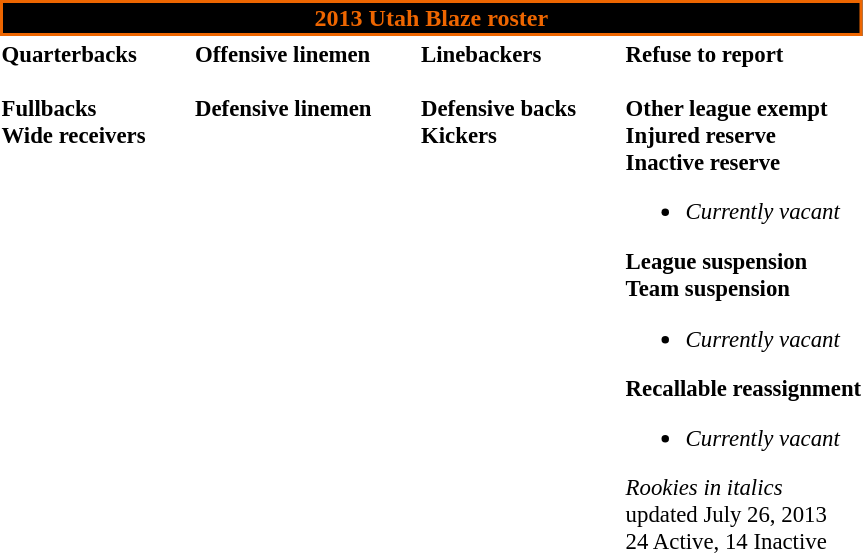<table class="toccolours" style="text-align: left;">
<tr>
<th colspan=7 style="background:#000; border: 2px solid #e60; color:#e60; text-align:center;"><strong>2013 Utah Blaze roster</strong></th>
</tr>
<tr>
<td style="font-size: 95%;" valign="top"><strong>Quarterbacks</strong><br><br><strong>Fullbacks</strong>
<br><strong>Wide receivers</strong>





</td>
<td style="width: 25px;"></td>
<td style="font-size: 95%;" valign="top"><strong>Offensive linemen</strong><br>



<br><strong>Defensive linemen</strong>



</td>
<td style="width: 25px;"></td>
<td style="font-size: 95%;" valign="top"><strong>Linebackers</strong><br><br><strong>Defensive backs</strong>




<br><strong>Kickers</strong>
</td>
<td style="width: 25px;"></td>
<td style="font-size: 95%;" valign="top"><strong>Refuse to report</strong><br><br><strong>Other league exempt</strong>



<br><strong>Injured reserve</strong>







<br><strong>Inactive reserve</strong><ul><li><em>Currently vacant</em></li></ul><strong>League suspension</strong>
<br><strong>Team suspension</strong><ul><li><em>Currently vacant</em></li></ul><strong>Recallable reassignment</strong><ul><li><em>Currently vacant</em></li></ul>
<em>Rookies in italics</em><br>
 updated July 26, 2013<br>
24 Active, 14 Inactive
</td>
</tr>
<tr>
</tr>
</table>
